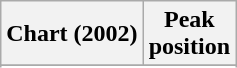<table class="wikitable sortable plainrowheaders" style="text-align:center">
<tr>
<th>Chart (2002)</th>
<th>Peak<br>position</th>
</tr>
<tr>
</tr>
<tr>
</tr>
<tr>
</tr>
</table>
